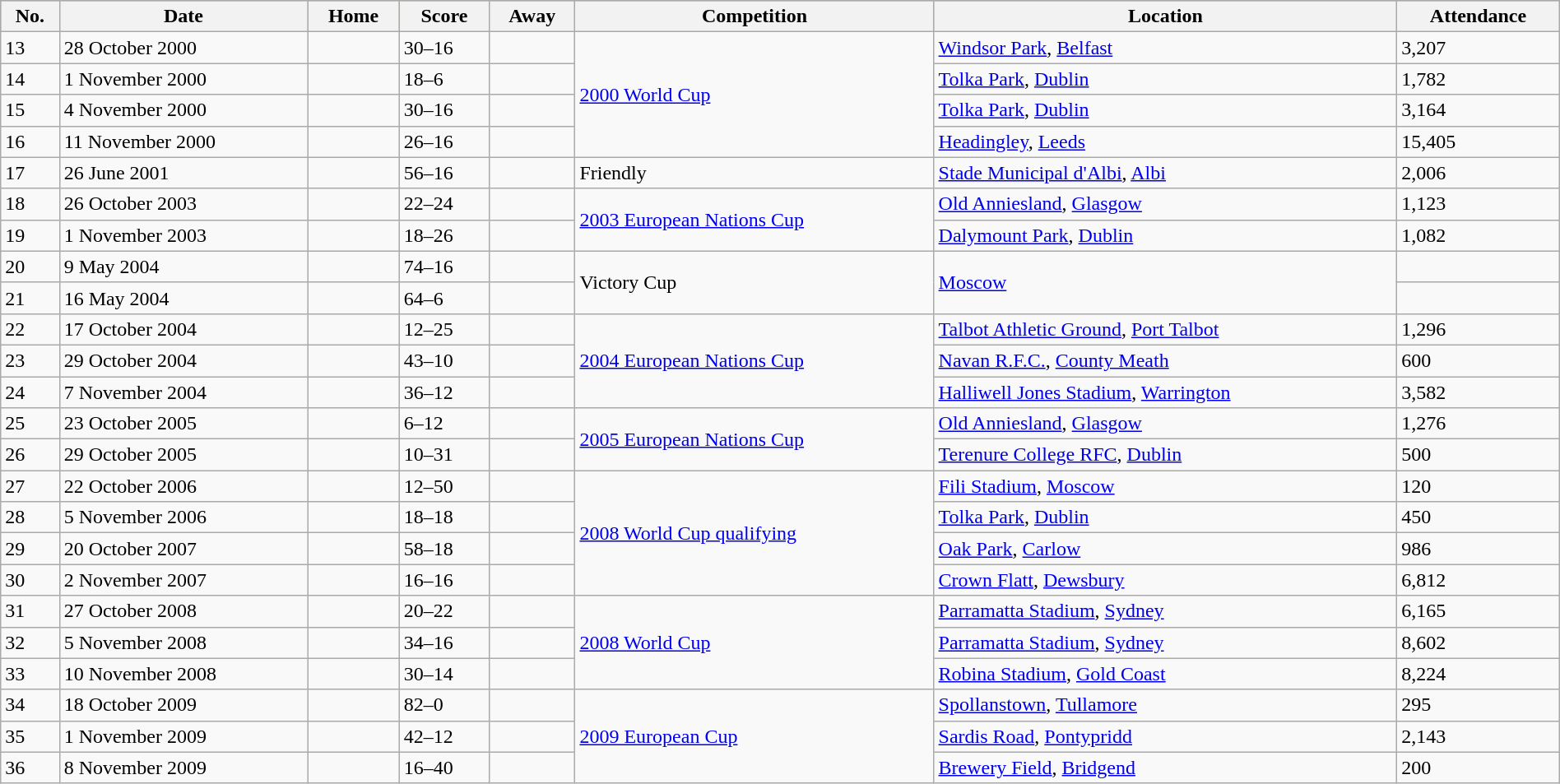<table class="wikitable" width=100%>
<tr bgcolor=#bdb76b>
<th>No.</th>
<th>Date</th>
<th>Home</th>
<th>Score</th>
<th>Away</th>
<th>Competition</th>
<th>Location</th>
<th>Attendance</th>
</tr>
<tr>
<td>13</td>
<td>28 October 2000</td>
<td></td>
<td>30–16</td>
<td></td>
<td rowspan=4><a href='#'>2000 World Cup</a></td>
<td><a href='#'>Windsor Park</a>, <a href='#'>Belfast</a></td>
<td>3,207</td>
</tr>
<tr>
<td>14</td>
<td>1 November 2000</td>
<td></td>
<td>18–6</td>
<td></td>
<td><a href='#'>Tolka Park</a>, <a href='#'>Dublin</a></td>
<td>1,782</td>
</tr>
<tr>
<td>15</td>
<td>4 November 2000</td>
<td></td>
<td>30–16</td>
<td></td>
<td><a href='#'>Tolka Park</a>, <a href='#'>Dublin</a></td>
<td>3,164</td>
</tr>
<tr>
<td>16</td>
<td>11 November 2000</td>
<td></td>
<td>26–16</td>
<td></td>
<td><a href='#'>Headingley</a>, <a href='#'>Leeds</a></td>
<td>15,405</td>
</tr>
<tr>
<td>17</td>
<td>26 June 2001</td>
<td></td>
<td>56–16</td>
<td></td>
<td>Friendly</td>
<td><a href='#'>Stade Municipal d'Albi</a>, <a href='#'>Albi</a></td>
<td>2,006</td>
</tr>
<tr>
<td>18</td>
<td>26 October 2003</td>
<td></td>
<td>22–24</td>
<td></td>
<td rowspan=2><a href='#'>2003 European Nations Cup</a></td>
<td><a href='#'>Old Anniesland</a>, <a href='#'>Glasgow</a></td>
<td>1,123</td>
</tr>
<tr>
<td>19</td>
<td>1 November 2003</td>
<td></td>
<td>18–26</td>
<td></td>
<td><a href='#'>Dalymount Park</a>, <a href='#'>Dublin</a></td>
<td>1,082</td>
</tr>
<tr>
<td>20</td>
<td>9 May 2004</td>
<td></td>
<td>74–16</td>
<td></td>
<td rowspan=2>Victory Cup</td>
<td rowspan=2><a href='#'>Moscow</a></td>
<td></td>
</tr>
<tr>
<td>21</td>
<td>16 May 2004</td>
<td></td>
<td>64–6</td>
<td></td>
<td></td>
</tr>
<tr>
<td>22</td>
<td>17 October 2004</td>
<td></td>
<td>12–25</td>
<td></td>
<td rowspan=3><a href='#'>2004 European Nations Cup</a></td>
<td><a href='#'>Talbot Athletic Ground</a>, <a href='#'>Port Talbot</a></td>
<td>1,296</td>
</tr>
<tr>
<td>23</td>
<td>29 October 2004</td>
<td></td>
<td>43–10</td>
<td></td>
<td><a href='#'>Navan R.F.C.</a>, <a href='#'>County Meath</a></td>
<td>600</td>
</tr>
<tr>
<td>24</td>
<td>7 November 2004</td>
<td></td>
<td>36–12</td>
<td></td>
<td><a href='#'>Halliwell Jones Stadium</a>, <a href='#'>Warrington</a></td>
<td>3,582</td>
</tr>
<tr>
<td>25</td>
<td>23 October 2005</td>
<td></td>
<td>6–12</td>
<td></td>
<td rowspan=2><a href='#'>2005 European Nations Cup</a></td>
<td><a href='#'>Old Anniesland</a>, <a href='#'>Glasgow</a></td>
<td>1,276</td>
</tr>
<tr>
<td>26</td>
<td>29 October 2005</td>
<td></td>
<td>10–31</td>
<td></td>
<td><a href='#'>Terenure College RFC</a>, <a href='#'>Dublin</a></td>
<td>500</td>
</tr>
<tr>
<td>27</td>
<td>22 October 2006</td>
<td></td>
<td>12–50</td>
<td></td>
<td rowspan=4><a href='#'>2008 World Cup qualifying</a></td>
<td><a href='#'>Fili Stadium</a>, <a href='#'>Moscow</a></td>
<td>120</td>
</tr>
<tr>
<td>28</td>
<td>5 November 2006</td>
<td></td>
<td>18–18</td>
<td></td>
<td><a href='#'>Tolka Park</a>, <a href='#'>Dublin</a></td>
<td>450</td>
</tr>
<tr>
<td>29</td>
<td>20 October 2007</td>
<td></td>
<td>58–18</td>
<td></td>
<td><a href='#'>Oak Park</a>, <a href='#'>Carlow</a></td>
<td>986</td>
</tr>
<tr>
<td>30</td>
<td>2 November 2007</td>
<td></td>
<td>16–16</td>
<td></td>
<td><a href='#'>Crown Flatt</a>, <a href='#'>Dewsbury</a></td>
<td>6,812</td>
</tr>
<tr>
<td>31</td>
<td>27 October 2008</td>
<td></td>
<td>20–22</td>
<td></td>
<td rowspan=3><a href='#'>2008 World Cup</a></td>
<td><a href='#'>Parramatta Stadium</a>, <a href='#'>Sydney</a></td>
<td>6,165</td>
</tr>
<tr>
<td>32</td>
<td>5 November 2008</td>
<td></td>
<td>34–16</td>
<td></td>
<td><a href='#'>Parramatta Stadium</a>, <a href='#'>Sydney</a></td>
<td>8,602</td>
</tr>
<tr>
<td>33</td>
<td>10 November 2008</td>
<td></td>
<td>30–14</td>
<td></td>
<td><a href='#'>Robina Stadium</a>, <a href='#'>Gold Coast</a></td>
<td>8,224</td>
</tr>
<tr>
<td>34</td>
<td>18 October 2009</td>
<td></td>
<td>82–0</td>
<td></td>
<td rowspan=3><a href='#'>2009 European Cup</a></td>
<td><a href='#'>Spollanstown</a>, <a href='#'>Tullamore</a></td>
<td>295</td>
</tr>
<tr>
<td>35</td>
<td>1 November 2009</td>
<td></td>
<td>42–12</td>
<td></td>
<td><a href='#'>Sardis Road</a>, <a href='#'>Pontypridd</a></td>
<td>2,143</td>
</tr>
<tr>
<td>36</td>
<td>8 November 2009</td>
<td></td>
<td>16–40</td>
<td></td>
<td><a href='#'>Brewery Field</a>, <a href='#'>Bridgend</a></td>
<td>200</td>
</tr>
</table>
